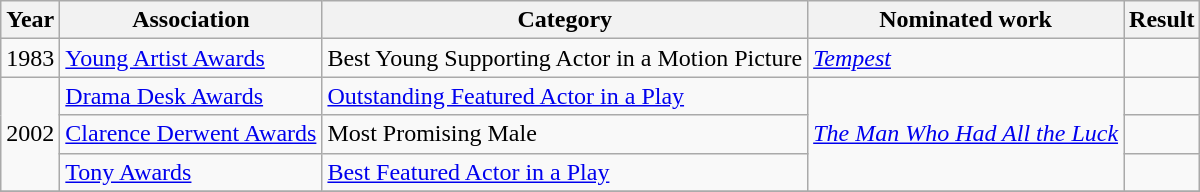<table class="wikitable sortable plainrowheaders">
<tr>
<th>Year</th>
<th>Association</th>
<th>Category</th>
<th>Nominated work</th>
<th>Result</th>
</tr>
<tr>
<td>1983</td>
<td><a href='#'>Young Artist Awards</a></td>
<td>Best Young Supporting Actor in a Motion Picture</td>
<td><em><a href='#'>Tempest</a></em></td>
<td></td>
</tr>
<tr>
<td rowspan="3">2002</td>
<td><a href='#'>Drama Desk Awards</a></td>
<td><a href='#'>Outstanding Featured Actor in a Play</a></td>
<td rowspan="3"><em><a href='#'>The Man Who Had All the Luck</a></em></td>
<td></td>
</tr>
<tr>
<td><a href='#'>Clarence Derwent Awards</a></td>
<td>Most Promising Male</td>
<td></td>
</tr>
<tr>
<td scope="row"><a href='#'>Tony Awards</a></td>
<td><a href='#'>Best Featured Actor in a Play</a></td>
<td></td>
</tr>
<tr>
</tr>
</table>
